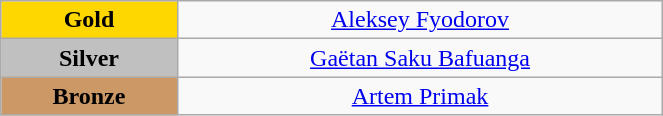<table class="wikitable" style="text-align:center; " width="35%">
<tr>
<td bgcolor="gold"><strong>Gold</strong></td>
<td><a href='#'>Aleksey Fyodorov</a><br>  <small><em></em></small></td>
</tr>
<tr>
<td bgcolor="silver"><strong>Silver</strong></td>
<td><a href='#'>Gaëtan Saku Bafuanga</a><br>  <small><em></em></small></td>
</tr>
<tr>
<td bgcolor="CC9966"><strong>Bronze</strong></td>
<td><a href='#'>Artem Primak</a><br>  <small><em></em></small></td>
</tr>
</table>
